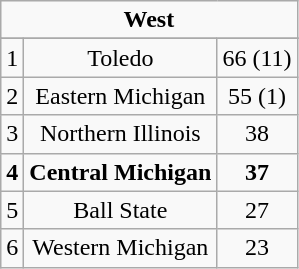<table class="wikitable" style="display: inline-table;">
<tr align="center">
<td align="center" Colspan="3"><strong>West</strong></td>
</tr>
<tr align="center">
</tr>
<tr align="center">
<td>1</td>
<td>Toledo</td>
<td>66 (11)</td>
</tr>
<tr align="center">
<td>2</td>
<td>Eastern Michigan</td>
<td>55 (1)</td>
</tr>
<tr align="center">
<td>3</td>
<td>Northern Illinois</td>
<td>38</td>
</tr>
<tr align="center">
<td><strong>4</strong></td>
<td><strong>Central Michigan</strong></td>
<td><strong>37</strong></td>
</tr>
<tr align="center">
<td>5</td>
<td>Ball State</td>
<td>27</td>
</tr>
<tr align="center">
<td>6</td>
<td>Western Michigan</td>
<td>23</td>
</tr>
</table>
